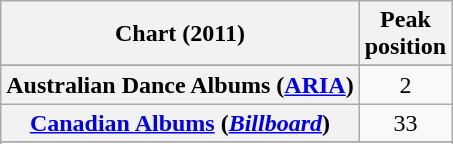<table class="wikitable sortable plainrowheaders" style="text-align:center">
<tr>
<th scope="col">Chart (2011)</th>
<th scope="col">Peak<br>position</th>
</tr>
<tr>
</tr>
<tr>
<th scope="row">Australian Dance Albums (<a href='#'>ARIA</a>)</th>
<td>2</td>
</tr>
<tr>
<th scope="row"><a href='#'>Canadian Albums</a> (<em><a href='#'>Billboard</a></em>)</th>
<td>33</td>
</tr>
<tr>
</tr>
<tr>
</tr>
<tr>
</tr>
<tr>
</tr>
<tr>
</tr>
<tr>
</tr>
<tr>
</tr>
<tr>
</tr>
<tr>
</tr>
</table>
